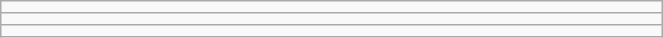<table class="wikitable" style=" text-align:center; font-size:110%;" width="35%">
<tr>
<td></td>
</tr>
<tr>
<td></td>
</tr>
<tr>
<td></td>
</tr>
</table>
